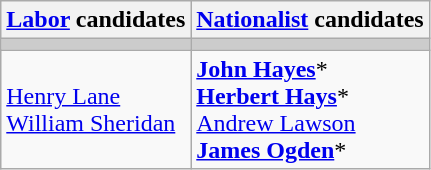<table class="wikitable">
<tr>
<th><a href='#'>Labor</a> candidates</th>
<th><a href='#'>Nationalist</a> candidates</th>
</tr>
<tr bgcolor="#cccccc">
<td></td>
<td></td>
</tr>
<tr>
<td><a href='#'>Henry Lane</a><br><a href='#'>William Sheridan</a></td>
<td><strong><a href='#'>John Hayes</a></strong>*<br><strong><a href='#'>Herbert Hays</a></strong>*<br><a href='#'>Andrew Lawson</a><br><strong><a href='#'>James Ogden</a></strong>*</td>
</tr>
</table>
